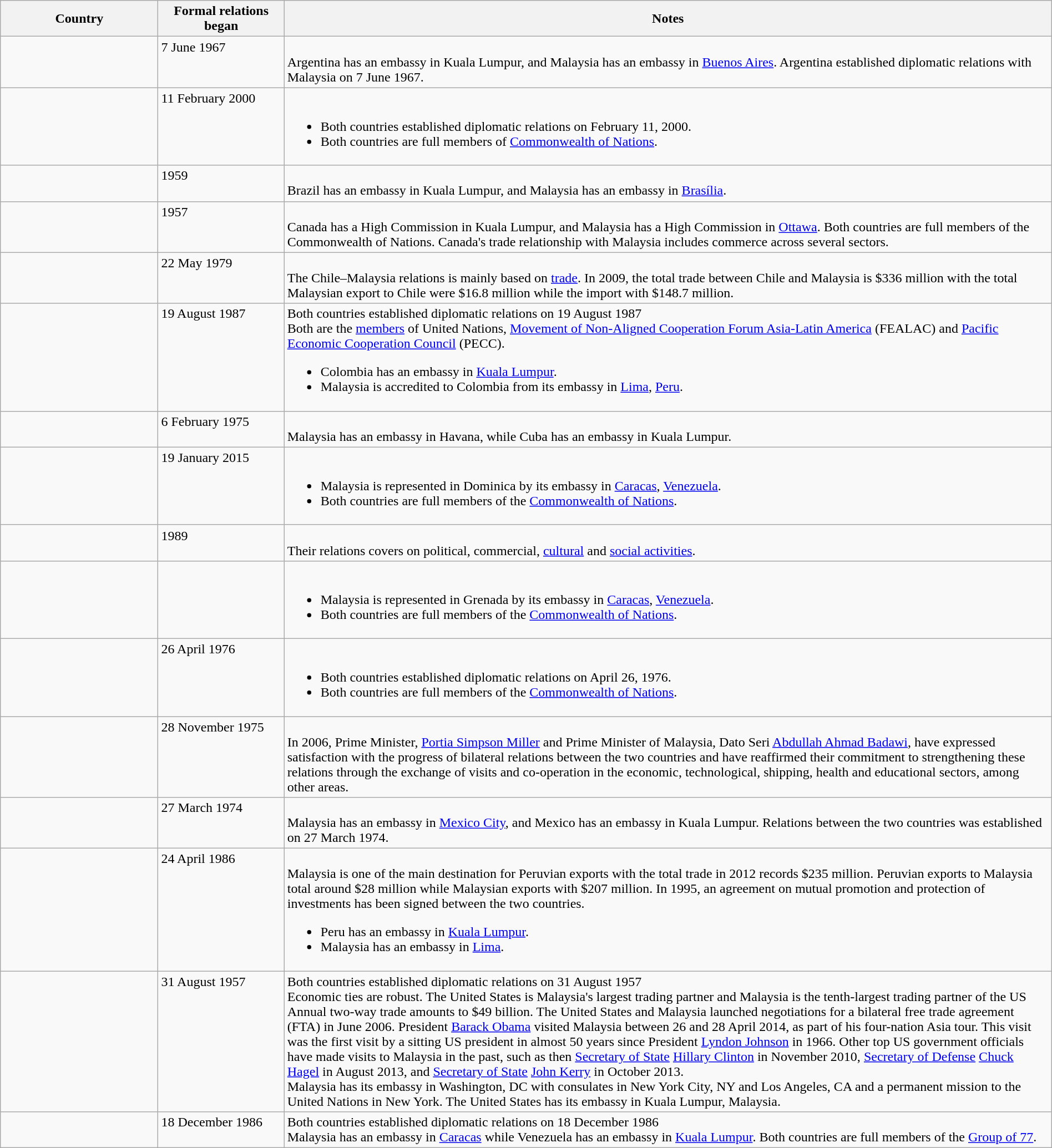<table class="wikitable sortable" style="width:100%; margin:auto;">
<tr>
<th style="width:15%;">Country</th>
<th style="width:12%;">Formal relations began</th>
<th>Notes</th>
</tr>
<tr valign="top">
<td></td>
<td>7 June 1967</td>
<td><br>Argentina has an embassy in Kuala Lumpur, and Malaysia has an embassy in <a href='#'>Buenos Aires</a>. Argentina established diplomatic relations with Malaysia on 7 June 1967.</td>
</tr>
<tr valign="top">
<td></td>
<td>11 February 2000</td>
<td><br><ul><li>Both countries established diplomatic relations on February 11, 2000.</li><li>Both countries are full members of <a href='#'>Commonwealth of Nations</a>.</li></ul></td>
</tr>
<tr valign="top">
<td></td>
<td>1959</td>
<td><br>Brazil has an embassy in Kuala Lumpur, and Malaysia has an embassy in <a href='#'>Brasília</a>.</td>
</tr>
<tr valign="top">
<td></td>
<td>1957</td>
<td><br>Canada has a High Commission in Kuala Lumpur, and Malaysia has a High Commission in <a href='#'>Ottawa</a>. Both countries are full members of the Commonwealth of Nations. Canada's trade relationship with Malaysia includes commerce across several sectors.</td>
</tr>
<tr valign="top">
<td></td>
<td>22 May 1979</td>
<td><br>The Chile–Malaysia relations is mainly based on <a href='#'>trade</a>. In 2009, the total trade between Chile and Malaysia is $336 million with the total Malaysian export to Chile were $16.8 million while the import with $148.7 million.</td>
</tr>
<tr valign="top">
<td></td>
<td>19 August 1987</td>
<td>Both countries established diplomatic relations on 19 August 1987<br>Both are the <a href='#'>members</a> of United Nations, <a href='#'>Movement of Non-Aligned Cooperation Forum Asia-Latin America</a> (FEALAC) and <a href='#'>Pacific Economic Cooperation Council</a> (PECC).<ul><li>Colombia has an embassy in <a href='#'>Kuala Lumpur</a>.</li><li>Malaysia is accredited to Colombia from its embassy in <a href='#'>Lima</a>, <a href='#'>Peru</a>.</li></ul></td>
</tr>
<tr valign="top">
<td></td>
<td>6 February 1975</td>
<td><br>Malaysia has an embassy in Havana, while Cuba has an embassy in Kuala Lumpur.</td>
</tr>
<tr valign="top">
<td></td>
<td>19 January 2015</td>
<td><br><ul><li>Malaysia is represented in Dominica by its embassy in <a href='#'>Caracas</a>, <a href='#'>Venezuela</a>.</li><li>Both countries are full members of the <a href='#'>Commonwealth of Nations</a>.</li></ul></td>
</tr>
<tr valign="top">
<td></td>
<td>1989</td>
<td><br>Their relations covers on political, commercial, <a href='#'>cultural</a> and <a href='#'>social activities</a>.</td>
</tr>
<tr valign="top">
<td></td>
<td></td>
<td><br><ul><li>Malaysia is represented in Grenada by its embassy in <a href='#'>Caracas</a>, <a href='#'>Venezuela</a>.</li><li>Both countries are full members of the <a href='#'>Commonwealth of Nations</a>.</li></ul></td>
</tr>
<tr valign="top">
<td></td>
<td>26 April 1976</td>
<td><br><ul><li>Both countries established diplomatic relations on April 26, 1976.</li><li>Both countries are full members of the <a href='#'>Commonwealth of Nations</a>.</li></ul></td>
</tr>
<tr valign="top">
<td></td>
<td>28 November 1975</td>
<td><br>In 2006, Prime Minister, <a href='#'>Portia Simpson Miller</a> and Prime Minister of Malaysia, Dato Seri <a href='#'>Abdullah Ahmad Badawi</a>, have expressed satisfaction with the progress of bilateral relations between the two countries and have reaffirmed their commitment to strengthening these relations through the exchange of visits and co-operation in the economic, technological, shipping, health and educational sectors, among other areas.</td>
</tr>
<tr valign="top">
<td></td>
<td>27 March 1974</td>
<td><br>Malaysia has an embassy in <a href='#'>Mexico City</a>, and Mexico has an embassy in Kuala Lumpur. Relations between the two countries was established on 27 March 1974.</td>
</tr>
<tr valign="top">
<td></td>
<td>24 April 1986</td>
<td><br>Malaysia is one of the main destination for Peruvian exports with the total trade in 2012 records $235 million. Peruvian exports to Malaysia total around $28 million while Malaysian exports with $207 million. In 1995, an agreement on mutual promotion and protection of investments has been signed between the two countries.<ul><li>Peru has an embassy in <a href='#'>Kuala Lumpur</a>.</li><li>Malaysia has an embassy in <a href='#'>Lima</a>.</li></ul></td>
</tr>
<tr valign="top">
<td></td>
<td>31 August 1957</td>
<td>Both countries established diplomatic relations on 31 August 1957<br>Economic ties are robust. The United States is Malaysia's largest trading partner and Malaysia is the tenth-largest trading partner of the US Annual two-way trade amounts to $49 billion. The United States and Malaysia launched negotiations for a bilateral free trade agreement (FTA) in June 2006. President <a href='#'>Barack Obama</a> visited Malaysia between 26 and 28 April 2014, as part of his four-nation Asia tour. This visit was the first visit by a sitting US president in almost 50 years since President <a href='#'>Lyndon Johnson</a> in 1966.
Other top US government officials have made visits to Malaysia in the past, such as then <a href='#'>Secretary of State</a> <a href='#'>Hillary Clinton</a> in November 2010, <a href='#'>Secretary of Defense</a> <a href='#'>Chuck Hagel</a> in August 2013, and <a href='#'>Secretary of State</a> <a href='#'>John Kerry</a> in October 2013.<br>Malaysia has its embassy in Washington, DC with consulates in New York City, NY and Los Angeles, CA and a permanent mission to the United Nations in New York. The United States has its embassy in Kuala Lumpur, Malaysia.</td>
</tr>
<tr valign="top">
<td></td>
<td>18 December 1986</td>
<td>Both countries established diplomatic relations on 18 December 1986<br>Malaysia has an embassy in <a href='#'>Caracas</a> while Venezuela has an embassy in <a href='#'>Kuala Lumpur</a>. Both countries are full members of the <a href='#'>Group of 77</a>.</td>
</tr>
</table>
